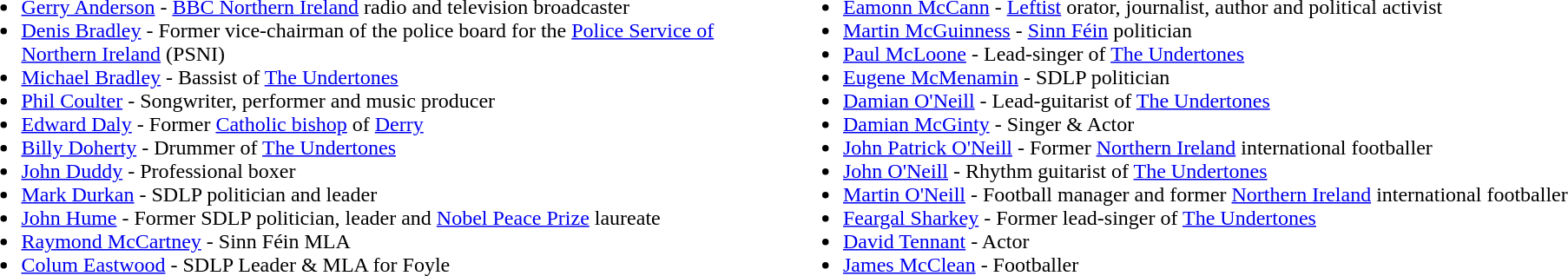<table>
<tr>
<td valign="top" width="20%"><br><ul><li><a href='#'>Gerry Anderson</a> - <a href='#'>BBC Northern Ireland</a> radio and television broadcaster</li><li><a href='#'>Denis Bradley</a> - Former vice-chairman of the police board for the <a href='#'>Police Service of Northern Ireland</a> (PSNI)</li><li><a href='#'>Michael Bradley</a> - Bassist of <a href='#'>The Undertones</a></li><li><a href='#'>Phil Coulter</a> - Songwriter, performer and music producer</li><li><a href='#'>Edward Daly</a> - Former <a href='#'>Catholic bishop</a> of <a href='#'>Derry</a></li><li><a href='#'>Billy Doherty</a> - Drummer of <a href='#'>The Undertones</a></li><li><a href='#'>John Duddy</a> - Professional boxer</li><li><a href='#'>Mark Durkan</a> - SDLP politician and leader</li><li><a href='#'>John Hume</a> - Former SDLP politician, leader and <a href='#'>Nobel Peace Prize</a> laureate</li><li><a href='#'>Raymond McCartney</a> - Sinn Féin MLA</li><li><a href='#'>Colum Eastwood</a> - SDLP Leader & MLA for Foyle</li></ul></td>
<td valign="top" width="20%"><br><ul><li><a href='#'>Eamonn McCann</a> - <a href='#'>Leftist</a> orator, journalist, author and political activist</li><li><a href='#'>Martin McGuinness</a> - <a href='#'>Sinn Féin</a> politician</li><li><a href='#'>Paul McLoone</a> - Lead-singer of <a href='#'>The Undertones</a></li><li><a href='#'>Eugene McMenamin</a> - SDLP politician</li><li><a href='#'>Damian O'Neill</a> - Lead-guitarist of <a href='#'>The Undertones</a></li><li><a href='#'>Damian McGinty</a> - Singer & Actor</li><li><a href='#'>John Patrick O'Neill</a> - Former <a href='#'>Northern Ireland</a> international footballer</li><li><a href='#'>John O'Neill</a> - Rhythm guitarist of <a href='#'>The Undertones</a></li><li><a href='#'>Martin O'Neill</a> - Football manager and former <a href='#'>Northern Ireland</a> international footballer</li><li><a href='#'>Feargal Sharkey</a> - Former lead-singer of <a href='#'>The Undertones</a></li><li><a href='#'>David Tennant</a> - Actor</li><li><a href='#'>James McClean</a> - Footballer</li></ul></td>
</tr>
</table>
